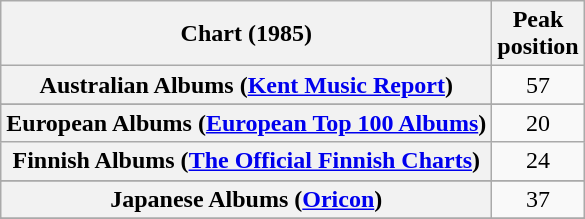<table class="wikitable plainrowheaders sortable" style="text-align:center">
<tr>
<th>Chart (1985)</th>
<th>Peak<br>position</th>
</tr>
<tr>
<th scope="row">Australian Albums (<a href='#'>Kent Music Report</a>)</th>
<td align="center">57</td>
</tr>
<tr>
</tr>
<tr>
</tr>
<tr>
</tr>
<tr>
<th scope="row">European Albums (<a href='#'>European Top 100 Albums</a>)</th>
<td>20</td>
</tr>
<tr>
<th scope="row">Finnish Albums (<a href='#'>The Official Finnish Charts</a>)</th>
<td align="center">24</td>
</tr>
<tr>
</tr>
<tr>
<th scope="row">Japanese Albums (<a href='#'>Oricon</a>)</th>
<td align="center">37</td>
</tr>
<tr>
</tr>
<tr>
</tr>
<tr>
</tr>
<tr>
</tr>
<tr>
</tr>
</table>
